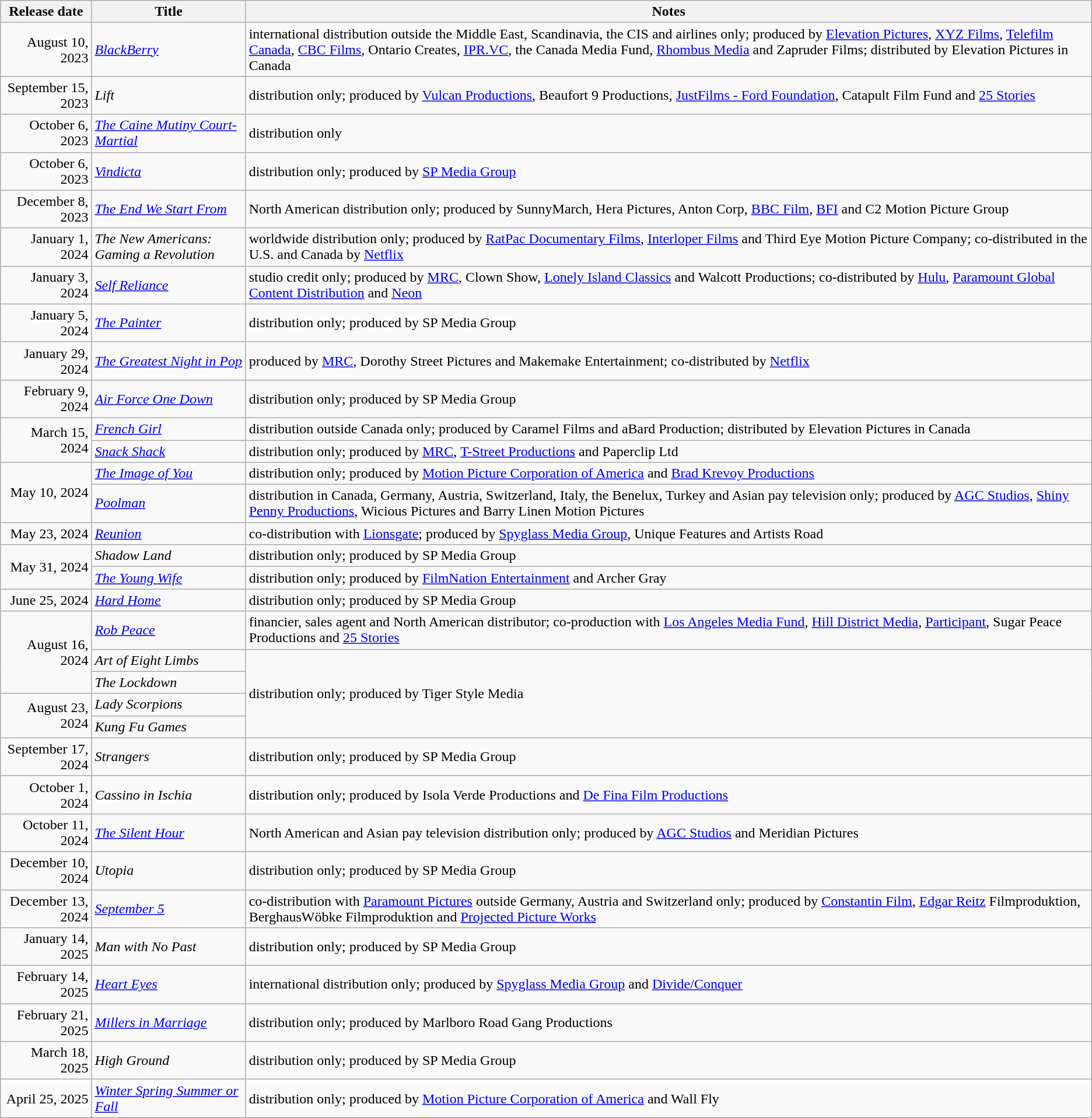<table class="wikitable sortable">
<tr>
<th>Release date</th>
<th>Title</th>
<th>Notes</th>
</tr>
<tr>
<td align="right">August 10, 2023</td>
<td><em><a href='#'>BlackBerry</a></em></td>
<td>international distribution outside the Middle East, Scandinavia, the CIS and airlines only; produced by <a href='#'>Elevation Pictures</a>, <a href='#'>XYZ Films</a>, <a href='#'>Telefilm Canada</a>, <a href='#'>CBC Films</a>, Ontario Creates, <a href='#'>IPR.VC</a>, the Canada Media Fund, <a href='#'>Rhombus Media</a> and Zapruder Films; distributed by Elevation Pictures in Canada</td>
</tr>
<tr>
<td align="right">September 15, 2023</td>
<td><em>Lift</em></td>
<td>distribution only; produced by <a href='#'>Vulcan Productions</a>, Beaufort 9 Productions, <a href='#'>JustFilms - Ford Foundation</a>, Catapult Film Fund and <a href='#'>25 Stories</a></td>
</tr>
<tr>
<td align="right">October 6, 2023</td>
<td><em><a href='#'>The Caine Mutiny Court-Martial</a></em></td>
<td>distribution only</td>
</tr>
<tr>
<td align="right">October 6, 2023</td>
<td><em><a href='#'>Vindicta</a></em></td>
<td>distribution only; produced by <a href='#'>SP Media Group</a></td>
</tr>
<tr>
<td align="right">December 8, 2023</td>
<td><em><a href='#'>The End We Start From</a></em></td>
<td>North American distribution only; produced by SunnyMarch, Hera Pictures, Anton Corp, <a href='#'>BBC Film</a>, <a href='#'>BFI</a> and C2 Motion Picture Group</td>
</tr>
<tr>
<td align="right">January 1, 2024</td>
<td><em>The New Americans: Gaming a Revolution</em></td>
<td>worldwide distribution only; produced by <a href='#'>RatPac Documentary Films</a>, <a href='#'>Interloper Films</a> and Third Eye Motion Picture Company; co-distributed in the U.S. and Canada by <a href='#'>Netflix</a></td>
</tr>
<tr>
<td align="right">January 3, 2024</td>
<td><em><a href='#'>Self Reliance</a></em></td>
<td>studio credit only; produced by <a href='#'>MRC</a>, Clown Show, <a href='#'>Lonely Island Classics</a> and Walcott Productions; co-distributed by <a href='#'>Hulu</a>, <a href='#'>Paramount Global Content Distribution</a> and <a href='#'>Neon</a></td>
</tr>
<tr>
<td align="right">January 5, 2024</td>
<td><em><a href='#'>The Painter</a></em></td>
<td>distribution only; produced by SP Media Group</td>
</tr>
<tr>
<td align="right">January 29, 2024</td>
<td><em><a href='#'>The Greatest Night in Pop</a></em></td>
<td>produced by <a href='#'>MRC</a>, Dorothy Street Pictures and Makemake Entertainment; co-distributed by <a href='#'>Netflix</a></td>
</tr>
<tr>
<td align="right">February 9, 2024</td>
<td><em><a href='#'>Air Force One Down</a></em></td>
<td>distribution only; produced by SP Media Group</td>
</tr>
<tr>
<td align="right" rowspan="2">March 15, 2024</td>
<td><em><a href='#'>French Girl</a></em></td>
<td>distribution outside Canada only; produced by Caramel Films and aBard Production; distributed by Elevation Pictures in Canada</td>
</tr>
<tr>
<td><em><a href='#'>Snack Shack</a></em></td>
<td>distribution only; produced by <a href='#'>MRC</a>, <a href='#'>T-Street Productions</a> and Paperclip Ltd</td>
</tr>
<tr>
<td align="right" rowspan="2">May 10, 2024</td>
<td><em><a href='#'>The Image of You</a></em></td>
<td>distribution only; produced by <a href='#'>Motion Picture Corporation of America</a> and <a href='#'>Brad Krevoy Productions</a></td>
</tr>
<tr>
<td><em><a href='#'>Poolman</a></em></td>
<td>distribution in Canada, Germany, Austria, Switzerland, Italy, the Benelux, Turkey and Asian pay television only; produced by <a href='#'>AGC Studios</a>, <a href='#'>Shiny Penny Productions</a>, Wicious Pictures and Barry Linen Motion Pictures</td>
</tr>
<tr>
<td align="right">May 23, 2024</td>
<td><em><a href='#'>Reunion</a></em></td>
<td>co-distribution with <a href='#'>Lionsgate</a>; produced by <a href='#'>Spyglass Media Group</a>, Unique Features and Artists Road</td>
</tr>
<tr>
<td align="right" rowspan="2">May 31, 2024</td>
<td><em>Shadow Land</em></td>
<td>distribution only; produced by SP Media Group</td>
</tr>
<tr>
<td><em><a href='#'>The Young Wife</a></em></td>
<td>distribution only; produced by <a href='#'>FilmNation Entertainment</a> and Archer Gray</td>
</tr>
<tr>
<td align="right">June 25, 2024</td>
<td><em><a href='#'>Hard Home</a></em></td>
<td>distribution only; produced by SP Media Group</td>
</tr>
<tr>
<td align="right" rowspan="3">August 16, 2024</td>
<td><em><a href='#'>Rob Peace</a></em></td>
<td>financier, sales agent and North American distributor; co-production with <a href='#'>Los Angeles Media Fund</a>, <a href='#'>Hill District Media</a>, <a href='#'>Participant</a>, Sugar Peace Productions and <a href='#'>25 Stories</a></td>
</tr>
<tr>
<td><em>Art of Eight Limbs</em></td>
<td rowspan="4">distribution only; produced by Tiger Style Media</td>
</tr>
<tr>
<td><em>The Lockdown</em></td>
</tr>
<tr>
<td align="right" rowspan="2">August 23, 2024</td>
<td><em>Lady Scorpions</em></td>
</tr>
<tr>
<td><em>Kung Fu Games</em></td>
</tr>
<tr>
<td align="right">September 17, 2024</td>
<td><em>Strangers</em></td>
<td>distribution only; produced by SP Media Group</td>
</tr>
<tr>
<td align="right">October 1, 2024</td>
<td><em>Cassino in Ischia</em></td>
<td>distribution only; produced by Isola Verde Productions and <a href='#'>De Fina Film Productions</a></td>
</tr>
<tr>
<td align="right">October 11, 2024</td>
<td><em><a href='#'>The Silent Hour</a></em></td>
<td>North American and Asian pay television distribution only; produced by <a href='#'>AGC Studios</a> and Meridian Pictures</td>
</tr>
<tr>
<td align="right">December 10, 2024</td>
<td><em>Utopia</em></td>
<td>distribution only; produced by SP Media Group</td>
</tr>
<tr>
<td align="right">December 13, 2024</td>
<td><em><a href='#'>September 5</a></em></td>
<td>co-distribution with <a href='#'>Paramount Pictures</a> outside Germany, Austria and Switzerland only; produced by <a href='#'>Constantin Film</a>, <a href='#'>Edgar Reitz</a> Filmproduktion, BerghausWöbke Filmproduktion and <a href='#'>Projected Picture Works</a></td>
</tr>
<tr>
<td align="right">January 14, 2025</td>
<td><em>Man with No Past</em></td>
<td>distribution only; produced by SP Media Group</td>
</tr>
<tr>
<td align="right">February 14, 2025</td>
<td><em><a href='#'>Heart Eyes</a></em></td>
<td>international distribution only; produced by <a href='#'>Spyglass Media Group</a> and <a href='#'>Divide/Conquer</a></td>
</tr>
<tr>
<td align="right">February 21, 2025</td>
<td><em><a href='#'>Millers in Marriage</a></em></td>
<td>distribution only; produced by Marlboro Road Gang Productions</td>
</tr>
<tr>
<td align="right">March 18, 2025</td>
<td><em>High Ground</em></td>
<td>distribution only; produced by SP Media Group</td>
</tr>
<tr>
<td align="right">April 25, 2025</td>
<td><em><a href='#'>Winter Spring Summer or Fall</a></em></td>
<td>distribution only; produced by <a href='#'>Motion Picture Corporation of America</a> and Wall Fly</td>
</tr>
</table>
